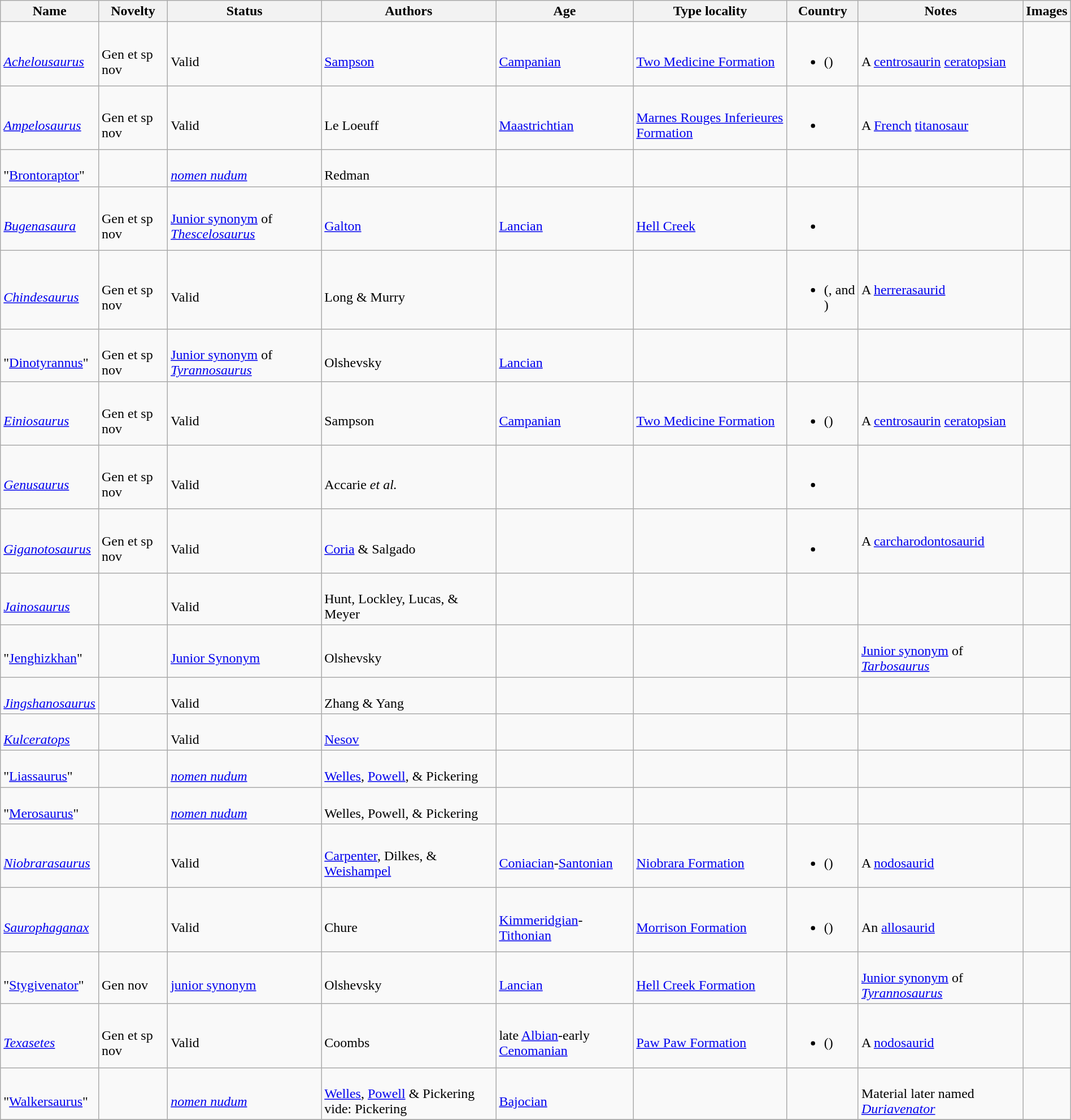<table class="wikitable sortable" align="center" width="100%">
<tr>
<th>Name</th>
<th>Novelty</th>
<th>Status</th>
<th>Authors</th>
<th>Age</th>
<th>Type locality</th>
<th>Country</th>
<th>Notes</th>
<th>Images</th>
</tr>
<tr>
<td><br><em><a href='#'>Achelousaurus</a></em></td>
<td><br>Gen et sp nov</td>
<td><br>Valid</td>
<td><br><a href='#'>Sampson</a></td>
<td><br><a href='#'>Campanian</a></td>
<td><br><a href='#'>Two Medicine Formation</a></td>
<td><br><ul><li> ()</li></ul></td>
<td><br>A <a href='#'>centrosaurin</a> <a href='#'>ceratopsian</a></td>
<td><br></td>
</tr>
<tr>
<td><br><em><a href='#'>Ampelosaurus</a></em></td>
<td><br>Gen et sp nov</td>
<td><br>Valid</td>
<td><br>Le Loeuff</td>
<td><br><a href='#'>Maastrichtian</a></td>
<td><br><a href='#'>Marnes Rouges Inferieures Formation</a></td>
<td><br><ul><li></li></ul></td>
<td><br>A <a href='#'>French</a> <a href='#'>titanosaur</a></td>
<td></td>
</tr>
<tr>
<td><br>"<a href='#'>Brontoraptor</a>"</td>
<td></td>
<td><br><em><a href='#'>nomen nudum</a></em></td>
<td><br>Redman</td>
<td></td>
<td></td>
<td></td>
<td></td>
<td></td>
</tr>
<tr>
<td><br><em><a href='#'>Bugenasaura</a></em></td>
<td><br>Gen et sp nov</td>
<td><br><a href='#'>Junior synonym</a> of <em><a href='#'>Thescelosaurus</a></em></td>
<td><br><a href='#'>Galton</a></td>
<td><br><a href='#'>Lancian</a></td>
<td><br><a href='#'>Hell Creek</a></td>
<td><br><ul><li></li></ul></td>
<td></td>
</tr>
<tr>
<td><br><em><a href='#'>Chindesaurus</a></em></td>
<td><br>Gen et sp nov</td>
<td><br>Valid</td>
<td><br>Long & Murry</td>
<td></td>
<td></td>
<td><br><ul><li> (,  and )</li></ul></td>
<td>A <a href='#'>herrerasaurid</a></td>
<td></td>
</tr>
<tr>
<td><br>"<a href='#'>Dinotyrannus</a>"</td>
<td><br>Gen et sp nov</td>
<td><br><a href='#'>Junior synonym</a> of <em><a href='#'>Tyrannosaurus</a></em></td>
<td><br>Olshevsky</td>
<td><br><a href='#'>Lancian</a></td>
<td></td>
<td></td>
<td></td>
<td></td>
</tr>
<tr>
<td><br><em><a href='#'>Einiosaurus</a></em></td>
<td><br>Gen et sp nov</td>
<td><br>Valid</td>
<td><br>Sampson</td>
<td><br><a href='#'>Campanian</a></td>
<td><br><a href='#'>Two Medicine Formation</a></td>
<td><br><ul><li> ()</li></ul></td>
<td><br>A <a href='#'>centrosaurin</a> <a href='#'>ceratopsian</a></td>
<td><br></td>
</tr>
<tr>
<td><br><em><a href='#'>Genusaurus</a></em></td>
<td><br>Gen et sp nov</td>
<td><br>Valid</td>
<td><br>Accarie <em>et al.</em></td>
<td></td>
<td></td>
<td><br><ul><li></li></ul></td>
<td></td>
<td></td>
</tr>
<tr>
<td><br><em><a href='#'>Giganotosaurus</a></em></td>
<td><br>Gen et sp nov</td>
<td><br>Valid</td>
<td><br><a href='#'>Coria</a> & Salgado</td>
<td></td>
<td></td>
<td><br><ul><li></li></ul></td>
<td>A <a href='#'>carcharodontosaurid</a></td>
<td><br></td>
</tr>
<tr>
<td><br><em><a href='#'>Jainosaurus</a></em></td>
<td></td>
<td><br>Valid</td>
<td><br>Hunt, Lockley, Lucas, & Meyer</td>
<td></td>
<td></td>
<td></td>
<td></td>
<td></td>
</tr>
<tr>
<td><br>"<a href='#'>Jenghizkhan</a>"</td>
<td></td>
<td><br><a href='#'>Junior Synonym</a></td>
<td><br>Olshevsky</td>
<td></td>
<td></td>
<td></td>
<td><br><a href='#'>Junior synonym</a> of <em><a href='#'>Tarbosaurus</a></em></td>
<td><br></td>
</tr>
<tr>
<td><br><em><a href='#'>Jingshanosaurus</a></em></td>
<td></td>
<td><br>Valid</td>
<td><br>Zhang & Yang</td>
<td></td>
<td></td>
<td> </td>
<td></td>
<td><br></td>
</tr>
<tr>
<td><br><em><a href='#'>Kulceratops</a></em></td>
<td></td>
<td><br>Valid</td>
<td><br><a href='#'>Nesov</a></td>
<td></td>
<td></td>
<td></td>
<td></td>
<td></td>
</tr>
<tr>
<td><br>"<a href='#'>Liassaurus</a>"</td>
<td></td>
<td><br><em><a href='#'>nomen nudum</a></em></td>
<td><br><a href='#'>Welles</a>, <a href='#'>Powell</a>, & Pickering</td>
<td></td>
<td></td>
<td></td>
<td></td>
<td></td>
</tr>
<tr>
<td><br>"<a href='#'>Merosaurus</a>"</td>
<td></td>
<td><br><em><a href='#'>nomen nudum</a></em></td>
<td><br>Welles, Powell, &  Pickering</td>
<td></td>
<td></td>
<td></td>
<td></td>
<td></td>
</tr>
<tr>
<td><br><em><a href='#'>Niobrarasaurus</a></em></td>
<td></td>
<td><br>Valid</td>
<td><br><a href='#'>Carpenter</a>, Dilkes, & <a href='#'>Weishampel</a></td>
<td><br><a href='#'>Coniacian</a>-<a href='#'>Santonian</a></td>
<td><br><a href='#'>Niobrara Formation</a></td>
<td><br><ul><li>  ()</li></ul></td>
<td><br>A <a href='#'>nodosaurid</a></td>
<td></td>
</tr>
<tr>
<td><br><em><a href='#'>Saurophaganax</a></em></td>
<td></td>
<td><br>Valid</td>
<td><br>Chure</td>
<td><br><a href='#'>Kimmeridgian</a>-<a href='#'>Tithonian</a></td>
<td><br><a href='#'>Morrison Formation</a></td>
<td><br><ul><li> ()</li></ul></td>
<td><br>An <a href='#'>allosaurid</a></td>
<td></td>
</tr>
<tr>
<td><br>"<a href='#'>Stygivenator</a>"</td>
<td><br>Gen nov</td>
<td><br><a href='#'>junior synonym</a></td>
<td><br>Olshevsky</td>
<td><br><a href='#'>Lancian</a></td>
<td><br><a href='#'>Hell Creek Formation</a></td>
<td></td>
<td><br><a href='#'>Junior synonym</a> of <em><a href='#'>Tyrannosaurus</a></em></td>
</tr>
<tr>
<td><br><em><a href='#'>Texasetes</a></em></td>
<td><br>Gen et sp nov</td>
<td><br>Valid</td>
<td><br>Coombs</td>
<td><br>late <a href='#'>Albian</a>-early <a href='#'>Cenomanian</a></td>
<td><br><a href='#'>Paw Paw Formation</a></td>
<td><br><ul><li> ()</li></ul></td>
<td><br>A <a href='#'>nodosaurid</a></td>
<td></td>
</tr>
<tr>
<td><br>"<a href='#'>Walkersaurus</a>"</td>
<td></td>
<td><br><em><a href='#'>nomen nudum</a></em></td>
<td><br><a href='#'>Welles</a>, <a href='#'>Powell</a> & Pickering vide: Pickering</td>
<td><br><a href='#'>Bajocian</a></td>
<td></td>
<td></td>
<td><br>Material later named <em><a href='#'>Duriavenator</a></em></td>
<td></td>
</tr>
<tr>
</tr>
</table>
